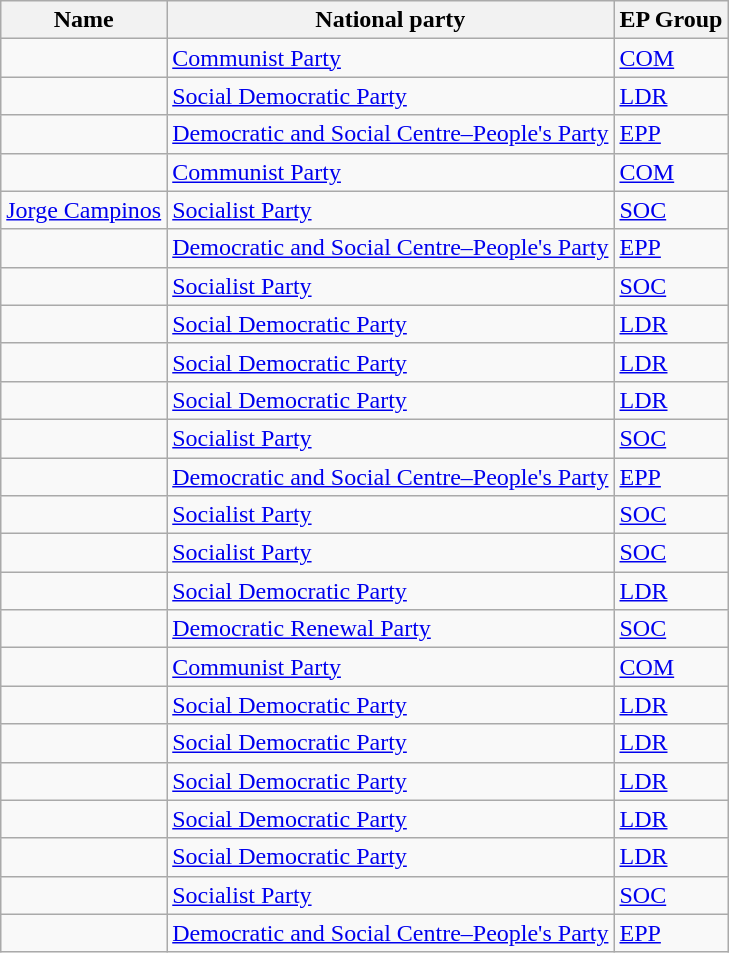<table class="sortable wikitable">
<tr>
<th>Name</th>
<th>National party</th>
<th>EP Group</th>
</tr>
<tr>
<td></td>
<td> <a href='#'>Communist Party</a></td>
<td> <a href='#'>COM</a></td>
</tr>
<tr>
<td></td>
<td> <a href='#'>Social Democratic Party</a></td>
<td> <a href='#'>LDR</a></td>
</tr>
<tr>
<td></td>
<td> <a href='#'>Democratic and Social Centre–People's Party</a></td>
<td> <a href='#'>EPP</a></td>
</tr>
<tr>
<td></td>
<td> <a href='#'>Communist Party</a></td>
<td> <a href='#'>COM</a></td>
</tr>
<tr>
<td><a href='#'>Jorge Campinos</a></td>
<td> <a href='#'>Socialist Party</a></td>
<td> <a href='#'>SOC</a></td>
</tr>
<tr>
<td></td>
<td> <a href='#'>Democratic and Social Centre–People's Party</a></td>
<td> <a href='#'>EPP</a></td>
</tr>
<tr>
<td></td>
<td> <a href='#'>Socialist Party</a></td>
<td> <a href='#'>SOC</a></td>
</tr>
<tr>
<td></td>
<td> <a href='#'>Social Democratic Party</a></td>
<td> <a href='#'>LDR</a></td>
</tr>
<tr>
<td></td>
<td> <a href='#'>Social Democratic Party</a></td>
<td> <a href='#'>LDR</a></td>
</tr>
<tr>
<td></td>
<td> <a href='#'>Social Democratic Party</a></td>
<td> <a href='#'>LDR</a></td>
</tr>
<tr>
<td></td>
<td> <a href='#'>Socialist Party</a></td>
<td> <a href='#'>SOC</a></td>
</tr>
<tr>
<td></td>
<td> <a href='#'>Democratic and Social Centre–People's Party</a></td>
<td> <a href='#'>EPP</a></td>
</tr>
<tr>
<td></td>
<td> <a href='#'>Socialist Party</a></td>
<td> <a href='#'>SOC</a></td>
</tr>
<tr>
<td></td>
<td> <a href='#'>Socialist Party</a></td>
<td> <a href='#'>SOC</a></td>
</tr>
<tr>
<td></td>
<td> <a href='#'>Social Democratic Party</a></td>
<td> <a href='#'>LDR</a></td>
</tr>
<tr>
<td></td>
<td> <a href='#'>Democratic Renewal Party</a></td>
<td> <a href='#'>SOC</a></td>
</tr>
<tr>
<td></td>
<td> <a href='#'>Communist Party</a></td>
<td> <a href='#'>COM</a></td>
</tr>
<tr>
<td></td>
<td> <a href='#'>Social Democratic Party</a></td>
<td> <a href='#'>LDR</a></td>
</tr>
<tr>
<td></td>
<td> <a href='#'>Social Democratic Party</a></td>
<td> <a href='#'>LDR</a></td>
</tr>
<tr>
<td></td>
<td> <a href='#'>Social Democratic Party</a></td>
<td> <a href='#'>LDR</a></td>
</tr>
<tr>
<td></td>
<td> <a href='#'>Social Democratic Party</a></td>
<td> <a href='#'>LDR</a></td>
</tr>
<tr>
<td></td>
<td> <a href='#'>Social Democratic Party</a></td>
<td> <a href='#'>LDR</a></td>
</tr>
<tr>
<td></td>
<td> <a href='#'>Socialist Party</a></td>
<td> <a href='#'>SOC</a></td>
</tr>
<tr>
<td></td>
<td> <a href='#'>Democratic and Social Centre–People's Party</a></td>
<td> <a href='#'>EPP</a></td>
</tr>
</table>
